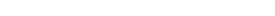<table style="width:22%; text-align:center;">
<tr style="color:white;">
<td style="background:"><strong>17</strong></td>
<td style="background:"><strong>1</strong></td>
<td style="background:"><strong>17</strong></td>
</tr>
</table>
